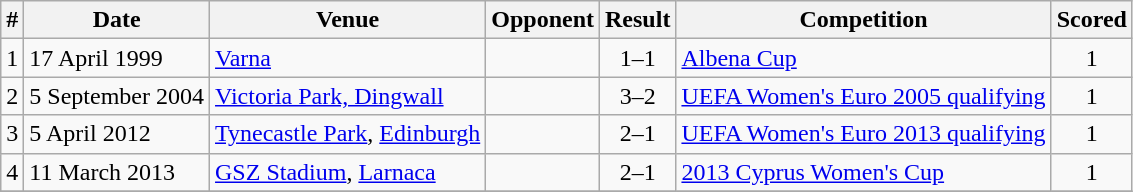<table class="wikitable">
<tr>
<th>#</th>
<th>Date</th>
<th>Venue</th>
<th>Opponent</th>
<th>Result</th>
<th>Competition</th>
<th>Scored</th>
</tr>
<tr>
<td>1</td>
<td>17 April 1999</td>
<td><a href='#'>Varna</a></td>
<td></td>
<td align="center">1–1</td>
<td><a href='#'>Albena Cup</a></td>
<td align="center">1</td>
</tr>
<tr>
<td>2</td>
<td>5 September 2004</td>
<td><a href='#'>Victoria Park, Dingwall</a></td>
<td></td>
<td align="center">3–2</td>
<td><a href='#'>UEFA Women's Euro 2005 qualifying</a></td>
<td align="center">1</td>
</tr>
<tr>
<td>3</td>
<td>5 April 2012</td>
<td><a href='#'>Tynecastle Park</a>, <a href='#'>Edinburgh</a></td>
<td></td>
<td align="center">2–1</td>
<td><a href='#'>UEFA Women's Euro 2013 qualifying</a></td>
<td align="center">1</td>
</tr>
<tr>
<td>4</td>
<td>11 March 2013</td>
<td><a href='#'>GSZ Stadium</a>, <a href='#'>Larnaca</a></td>
<td></td>
<td align="center">2–1</td>
<td><a href='#'>2013 Cyprus Women's Cup</a></td>
<td align="center">1</td>
</tr>
<tr>
</tr>
</table>
